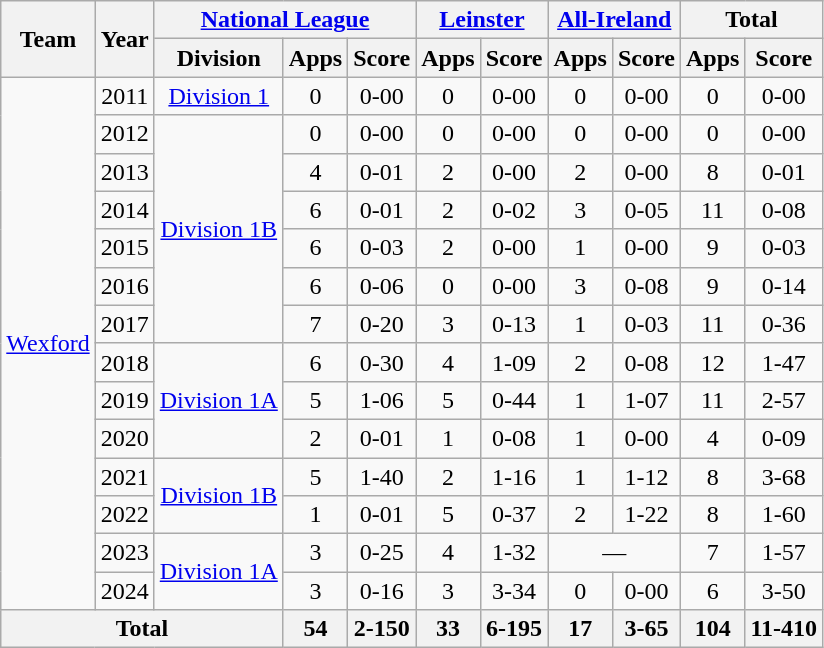<table class="wikitable" style="text-align:center">
<tr>
<th rowspan="2">Team</th>
<th rowspan="2">Year</th>
<th colspan="3"><a href='#'>National League</a></th>
<th colspan="2"><a href='#'>Leinster</a></th>
<th colspan="2"><a href='#'>All-Ireland</a></th>
<th colspan="2">Total</th>
</tr>
<tr>
<th>Division</th>
<th>Apps</th>
<th>Score</th>
<th>Apps</th>
<th>Score</th>
<th>Apps</th>
<th>Score</th>
<th>Apps</th>
<th>Score</th>
</tr>
<tr>
<td rowspan="14"><a href='#'>Wexford</a></td>
<td>2011</td>
<td rowspan="1"><a href='#'>Division 1</a></td>
<td>0</td>
<td>0-00</td>
<td>0</td>
<td>0-00</td>
<td>0</td>
<td>0-00</td>
<td>0</td>
<td>0-00</td>
</tr>
<tr>
<td>2012</td>
<td rowspan="6"><a href='#'>Division 1B</a></td>
<td>0</td>
<td>0-00</td>
<td>0</td>
<td>0-00</td>
<td>0</td>
<td>0-00</td>
<td>0</td>
<td>0-00</td>
</tr>
<tr>
<td>2013</td>
<td>4</td>
<td>0-01</td>
<td>2</td>
<td>0-00</td>
<td>2</td>
<td>0-00</td>
<td>8</td>
<td>0-01</td>
</tr>
<tr>
<td>2014</td>
<td>6</td>
<td>0-01</td>
<td>2</td>
<td>0-02</td>
<td>3</td>
<td>0-05</td>
<td>11</td>
<td>0-08</td>
</tr>
<tr>
<td>2015</td>
<td>6</td>
<td>0-03</td>
<td>2</td>
<td>0-00</td>
<td>1</td>
<td>0-00</td>
<td>9</td>
<td>0-03</td>
</tr>
<tr>
<td>2016</td>
<td>6</td>
<td>0-06</td>
<td>0</td>
<td>0-00</td>
<td>3</td>
<td>0-08</td>
<td>9</td>
<td>0-14</td>
</tr>
<tr>
<td>2017</td>
<td>7</td>
<td>0-20</td>
<td>3</td>
<td>0-13</td>
<td>1</td>
<td>0-03</td>
<td>11</td>
<td>0-36</td>
</tr>
<tr>
<td>2018</td>
<td rowspan="3"><a href='#'>Division 1A</a></td>
<td>6</td>
<td>0-30</td>
<td>4</td>
<td>1-09</td>
<td>2</td>
<td>0-08</td>
<td>12</td>
<td>1-47</td>
</tr>
<tr>
<td>2019</td>
<td>5</td>
<td>1-06</td>
<td>5</td>
<td>0-44</td>
<td>1</td>
<td>1-07</td>
<td>11</td>
<td>2-57</td>
</tr>
<tr>
<td>2020</td>
<td>2</td>
<td>0-01</td>
<td>1</td>
<td>0-08</td>
<td>1</td>
<td>0-00</td>
<td>4</td>
<td>0-09</td>
</tr>
<tr>
<td>2021</td>
<td rowspan="2"><a href='#'>Division 1B</a></td>
<td>5</td>
<td>1-40</td>
<td>2</td>
<td>1-16</td>
<td>1</td>
<td>1-12</td>
<td>8</td>
<td>3-68</td>
</tr>
<tr>
<td>2022</td>
<td>1</td>
<td>0-01</td>
<td>5</td>
<td>0-37</td>
<td>2</td>
<td>1-22</td>
<td>8</td>
<td>1-60</td>
</tr>
<tr>
<td>2023</td>
<td rowspan="2"><a href='#'>Division 1A</a></td>
<td>3</td>
<td>0-25</td>
<td>4</td>
<td>1-32</td>
<td colspan=2>—</td>
<td>7</td>
<td>1-57</td>
</tr>
<tr>
<td>2024</td>
<td>3</td>
<td>0-16</td>
<td>3</td>
<td>3-34</td>
<td>0</td>
<td>0-00</td>
<td>6</td>
<td>3-50</td>
</tr>
<tr>
<th colspan="3">Total</th>
<th>54</th>
<th>2-150</th>
<th>33</th>
<th>6-195</th>
<th>17</th>
<th>3-65</th>
<th>104</th>
<th>11-410</th>
</tr>
</table>
